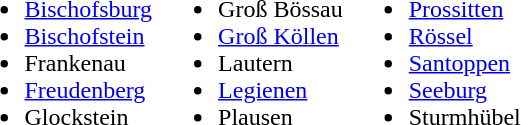<table>
<tr>
<td valign="top"><br><ul><li><a href='#'>Bischofsburg</a></li><li><a href='#'>Bischofstein</a></li><li>Frankenau</li><li><a href='#'>Freudenberg</a></li><li>Glockstein</li></ul></td>
<td valign="top"><br><ul><li>Groß Bössau</li><li><a href='#'>Groß Köllen</a></li><li>Lautern</li><li><a href='#'>Legienen</a></li><li>Plausen</li></ul></td>
<td valign="top"><br><ul><li><a href='#'>Prossitten</a></li><li><a href='#'>Rössel</a></li><li><a href='#'>Santoppen</a></li><li><a href='#'>Seeburg</a></li><li>Sturmhübel</li></ul></td>
</tr>
</table>
